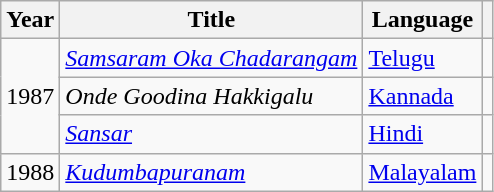<table class="wikitable">
<tr>
<th>Year</th>
<th>Title</th>
<th>Language</th>
<th></th>
</tr>
<tr>
<td rowspan="3">1987</td>
<td><em><a href='#'>Samsaram Oka Chadarangam</a></em></td>
<td><a href='#'>Telugu</a></td>
<td></td>
</tr>
<tr>
<td><em>Onde Goodina Hakkigalu</em></td>
<td><a href='#'>Kannada</a></td>
<td></td>
</tr>
<tr>
<td><em><a href='#'>Sansar</a></em></td>
<td><a href='#'>Hindi</a></td>
<td></td>
</tr>
<tr>
<td>1988</td>
<td><em><a href='#'>Kudumbapuranam</a></em></td>
<td><a href='#'>Malayalam</a></td>
<td></td>
</tr>
</table>
